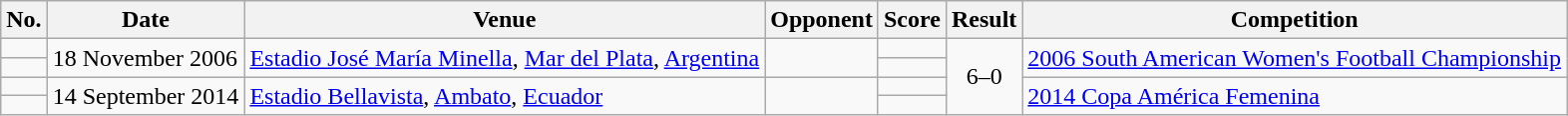<table class="wikitable">
<tr>
<th>No.</th>
<th>Date</th>
<th>Venue</th>
<th>Opponent</th>
<th>Score</th>
<th>Result</th>
<th>Competition</th>
</tr>
<tr>
<td></td>
<td rowspan=2>18 November 2006</td>
<td rowspan=2><a href='#'>Estadio José María Minella</a>, <a href='#'>Mar del Plata</a>, <a href='#'>Argentina</a></td>
<td rowspan=2></td>
<td></td>
<td rowspan=4 style="text-align:center;">6–0</td>
<td rowspan=2><a href='#'>2006 South American Women's Football Championship</a></td>
</tr>
<tr>
<td></td>
<td></td>
</tr>
<tr>
<td></td>
<td rowspan=2>14 September 2014</td>
<td rowspan=2><a href='#'>Estadio Bellavista</a>, <a href='#'>Ambato</a>, <a href='#'>Ecuador</a></td>
<td rowspan=2></td>
<td></td>
<td rowspan=2><a href='#'>2014 Copa América Femenina</a></td>
</tr>
<tr>
<td></td>
<td></td>
</tr>
</table>
